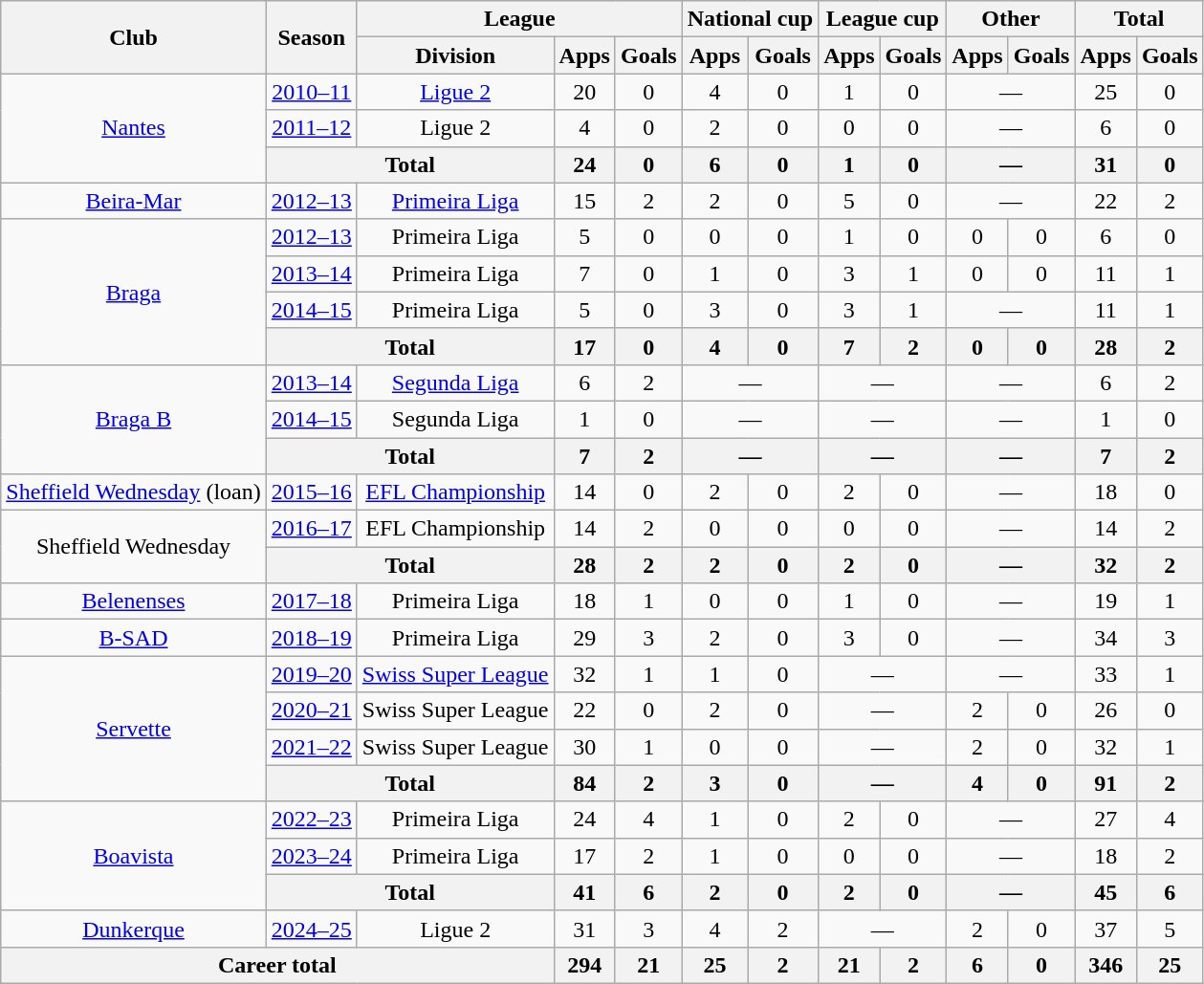<table class="wikitable" style="text-align: center">
<tr>
<th rowspan="2">Club</th>
<th rowspan="2">Season</th>
<th colspan="3">League</th>
<th colspan="2">National cup</th>
<th colspan="2">League cup</th>
<th colspan="2">Other</th>
<th colspan="2">Total</th>
</tr>
<tr>
<th>Division</th>
<th>Apps</th>
<th>Goals</th>
<th>Apps</th>
<th>Goals</th>
<th>Apps</th>
<th>Goals</th>
<th>Apps</th>
<th>Goals</th>
<th>Apps</th>
<th>Goals</th>
</tr>
<tr>
<td rowspan="3"><a href='#'>Nantes</a></td>
<td><a href='#'>2010–11</a></td>
<td><a href='#'>Ligue 2</a></td>
<td>20</td>
<td>0</td>
<td>4</td>
<td>0</td>
<td>1</td>
<td>0</td>
<td colspan="2">—</td>
<td>25</td>
<td>0</td>
</tr>
<tr>
<td><a href='#'>2011–12</a></td>
<td>Ligue 2</td>
<td>4</td>
<td>0</td>
<td>2</td>
<td>0</td>
<td>0</td>
<td>0</td>
<td colspan="2">—</td>
<td>6</td>
<td>0</td>
</tr>
<tr>
<th colspan="2">Total</th>
<th>24</th>
<th>0</th>
<th>6</th>
<th>0</th>
<th>1</th>
<th>0</th>
<th colspan="2">—</th>
<th>31</th>
<th>0</th>
</tr>
<tr>
<td><a href='#'>Beira-Mar</a></td>
<td><a href='#'>2012–13</a></td>
<td><a href='#'>Primeira Liga</a></td>
<td>15</td>
<td>2</td>
<td>2</td>
<td>0</td>
<td>5</td>
<td>0</td>
<td colspan="2">—</td>
<td>22</td>
<td>2</td>
</tr>
<tr>
<td rowspan="4"><a href='#'>Braga</a></td>
<td><a href='#'>2012–13</a></td>
<td>Primeira Liga</td>
<td>5</td>
<td>0</td>
<td>0</td>
<td>0</td>
<td>1</td>
<td>0</td>
<td>0</td>
<td>0</td>
<td>6</td>
<td>0</td>
</tr>
<tr>
<td><a href='#'>2013–14</a></td>
<td>Primeira Liga</td>
<td>7</td>
<td>0</td>
<td>1</td>
<td>0</td>
<td>3</td>
<td>1</td>
<td>0</td>
<td>0</td>
<td>11</td>
<td>1</td>
</tr>
<tr>
<td><a href='#'>2014–15</a></td>
<td>Primeira Liga</td>
<td>5</td>
<td>0</td>
<td>3</td>
<td>0</td>
<td>3</td>
<td>1</td>
<td colspan="2">—</td>
<td>11</td>
<td>1</td>
</tr>
<tr>
<th colspan="2">Total</th>
<th>17</th>
<th>0</th>
<th>4</th>
<th>0</th>
<th>7</th>
<th>2</th>
<th>0</th>
<th>0</th>
<th>28</th>
<th>2</th>
</tr>
<tr>
<td rowspan="3"><a href='#'>Braga B</a></td>
<td><a href='#'>2013–14</a></td>
<td><a href='#'>Segunda Liga</a></td>
<td>6</td>
<td>2</td>
<td colspan="2">—</td>
<td colspan="2">—</td>
<td colspan="2">—</td>
<td>6</td>
<td>2</td>
</tr>
<tr>
<td><a href='#'>2014–15</a></td>
<td>Segunda Liga</td>
<td>1</td>
<td>0</td>
<td colspan="2">—</td>
<td colspan="2">—</td>
<td colspan="2">—</td>
<td>1</td>
<td>0</td>
</tr>
<tr>
<th colspan="2">Total</th>
<th>7</th>
<th>2</th>
<th colspan="2">—</th>
<th colspan="2">—</th>
<th colspan="2">—</th>
<th>7</th>
<th>2</th>
</tr>
<tr>
<td><a href='#'>Sheffield Wednesday</a> (loan)</td>
<td><a href='#'>2015–16</a></td>
<td><a href='#'>EFL Championship</a></td>
<td>14</td>
<td>0</td>
<td>2</td>
<td>0</td>
<td>2</td>
<td>0</td>
<td colspan="2">—</td>
<td>18</td>
<td>0</td>
</tr>
<tr>
<td rowspan="2">Sheffield Wednesday</td>
<td><a href='#'>2016–17</a></td>
<td>EFL Championship</td>
<td>14</td>
<td>2</td>
<td>0</td>
<td>0</td>
<td>0</td>
<td>0</td>
<td colspan="2">—</td>
<td>14</td>
<td>2</td>
</tr>
<tr>
<th colspan="2">Total</th>
<th>28</th>
<th>2</th>
<th>2</th>
<th>0</th>
<th>2</th>
<th>0</th>
<th colspan="2">—</th>
<th>32</th>
<th>2</th>
</tr>
<tr>
<td><a href='#'>Belenenses</a></td>
<td><a href='#'>2017–18</a></td>
<td>Primeira Liga</td>
<td>18</td>
<td>1</td>
<td>0</td>
<td>0</td>
<td>1</td>
<td>0</td>
<td colspan="2">—</td>
<td>19</td>
<td>1</td>
</tr>
<tr>
<td><a href='#'>B-SAD</a></td>
<td><a href='#'>2018–19</a></td>
<td>Primeira Liga</td>
<td>29</td>
<td>3</td>
<td>2</td>
<td>0</td>
<td>3</td>
<td>0</td>
<td colspan="2">—</td>
<td>34</td>
<td>3</td>
</tr>
<tr>
<td rowspan="4"><a href='#'>Servette</a></td>
<td><a href='#'>2019–20</a></td>
<td><a href='#'>Swiss Super League</a></td>
<td>32</td>
<td>1</td>
<td>1</td>
<td>0</td>
<td colspan="2">—</td>
<td colspan="2">—</td>
<td>33</td>
<td>1</td>
</tr>
<tr>
<td><a href='#'>2020–21</a></td>
<td>Swiss Super League</td>
<td>22</td>
<td>0</td>
<td>2</td>
<td>0</td>
<td colspan="2">—</td>
<td>2</td>
<td>0</td>
<td>26</td>
<td>0</td>
</tr>
<tr>
<td><a href='#'>2021–22</a></td>
<td>Swiss Super League</td>
<td>30</td>
<td>1</td>
<td>0</td>
<td>0</td>
<td colspan="2">—</td>
<td>2</td>
<td>0</td>
<td>32</td>
<td>1</td>
</tr>
<tr>
<th colspan="2">Total</th>
<th>84</th>
<th>2</th>
<th>3</th>
<th>0</th>
<th colspan="2">—</th>
<th>4</th>
<th>0</th>
<th>91</th>
<th>2</th>
</tr>
<tr>
<td rowspan="3"><a href='#'>Boavista</a></td>
<td><a href='#'>2022–23</a></td>
<td>Primeira Liga</td>
<td>24</td>
<td>4</td>
<td>1</td>
<td>0</td>
<td>2</td>
<td>0</td>
<td colspan="2">—</td>
<td>27</td>
<td>4</td>
</tr>
<tr>
<td><a href='#'>2023–24</a></td>
<td>Primeira Liga</td>
<td>17</td>
<td>2</td>
<td>1</td>
<td>0</td>
<td>0</td>
<td>0</td>
<td colspan="2">—</td>
<td>18</td>
<td>2</td>
</tr>
<tr>
<th colspan="2">Total</th>
<th>41</th>
<th>6</th>
<th>2</th>
<th>0</th>
<th>2</th>
<th>0</th>
<th colspan="2">—</th>
<th>45</th>
<th>6</th>
</tr>
<tr>
<td><a href='#'>Dunkerque</a></td>
<td><a href='#'>2024–25</a></td>
<td>Ligue 2</td>
<td>31</td>
<td>3</td>
<td>4</td>
<td>2</td>
<td colspan="2">—</td>
<td>2</td>
<td>0</td>
<td>37</td>
<td>5</td>
</tr>
<tr>
<th colspan="3">Career total</th>
<th>294</th>
<th>21</th>
<th>25</th>
<th>2</th>
<th>21</th>
<th>2</th>
<th>6</th>
<th>0</th>
<th>346</th>
<th>25</th>
</tr>
</table>
